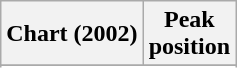<table class="wikitable sortable plainrowheaders">
<tr>
<th>Chart (2002)</th>
<th>Peak<br>position</th>
</tr>
<tr>
</tr>
<tr>
</tr>
<tr>
</tr>
<tr>
</tr>
<tr>
</tr>
<tr>
</tr>
<tr>
</tr>
</table>
